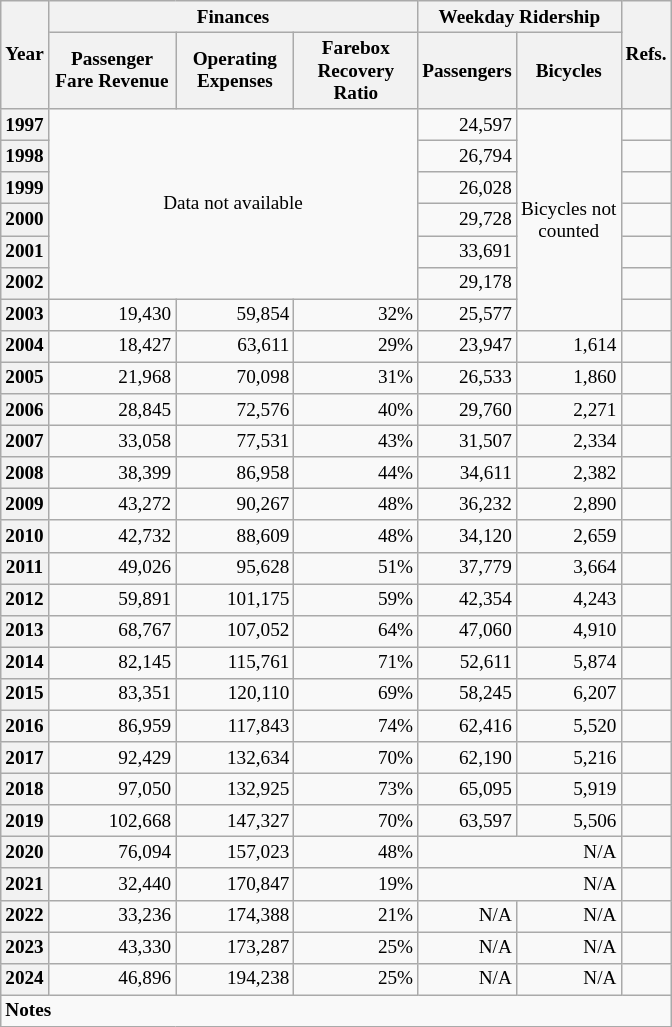<table class="wikitable mw-collapsible collapsed floatright" style="width:35em; text-align:right; font-size:80%;">
<tr>
<th scope="col" rowspan=2>Year</th>
<th scope="col" colspan=3>Finances</th>
<th scope="col" colspan=2>Weekday Ridership</th>
<th rowspan=2>Refs.</th>
</tr>
<tr>
<th scope="col">Passenger Fare Revenue</th>
<th scope="col">Operating Expenses</th>
<th scope="col">Farebox Recovery Ratio</th>
<th scope="col">Passengers</th>
<th scope="col">Bicycles</th>
</tr>
<tr>
<th scope="row">1997</th>
<td colspan=3 rowspan=6 style="text-align:center;">Data not available</td>
<td>24,597</td>
<td rowspan=7 style="text-align:center;">Bicycles not counted</td>
<td></td>
</tr>
<tr>
<th scope="row">1998</th>
<td>26,794</td>
<td></td>
</tr>
<tr>
<th scope="row">1999</th>
<td>26,028</td>
<td></td>
</tr>
<tr>
<th scope="row">2000</th>
<td>29,728</td>
<td></td>
</tr>
<tr>
<th scope="row">2001</th>
<td>33,691</td>
<td></td>
</tr>
<tr>
<th scope="row">2002</th>
<td>29,178</td>
<td></td>
</tr>
<tr>
<th scope="row">2003</th>
<td>19,430</td>
<td>59,854</td>
<td>32%</td>
<td>25,577</td>
<td></td>
</tr>
<tr>
<th scope="row">2004</th>
<td>18,427</td>
<td>63,611</td>
<td>29%</td>
<td>23,947</td>
<td>1,614</td>
<td></td>
</tr>
<tr>
<th scope="row">2005</th>
<td>21,968</td>
<td>70,098</td>
<td>31%</td>
<td>26,533</td>
<td>1,860</td>
<td></td>
</tr>
<tr>
<th scope="row">2006</th>
<td>28,845</td>
<td>72,576</td>
<td>40%</td>
<td>29,760</td>
<td>2,271</td>
<td></td>
</tr>
<tr>
<th scope="row">2007</th>
<td>33,058</td>
<td>77,531</td>
<td>43%</td>
<td>31,507</td>
<td>2,334</td>
<td></td>
</tr>
<tr>
<th scope="row">2008</th>
<td>38,399</td>
<td>86,958</td>
<td>44%</td>
<td>34,611</td>
<td>2,382</td>
<td></td>
</tr>
<tr>
<th scope="row">2009</th>
<td>43,272</td>
<td>90,267</td>
<td>48%</td>
<td>36,232</td>
<td>2,890</td>
<td></td>
</tr>
<tr>
<th scope="row">2010</th>
<td>42,732</td>
<td>88,609</td>
<td>48%</td>
<td>34,120</td>
<td>2,659</td>
<td></td>
</tr>
<tr>
<th scope="row">2011</th>
<td>49,026</td>
<td>95,628</td>
<td>51%</td>
<td>37,779</td>
<td>3,664</td>
<td></td>
</tr>
<tr>
<th scope="row">2012</th>
<td>59,891</td>
<td>101,175</td>
<td>59%</td>
<td>42,354</td>
<td>4,243</td>
<td></td>
</tr>
<tr>
<th scope="row">2013</th>
<td>68,767</td>
<td>107,052</td>
<td>64%</td>
<td>47,060</td>
<td>4,910</td>
<td></td>
</tr>
<tr>
<th scope="row">2014</th>
<td>82,145</td>
<td>115,761</td>
<td>71%</td>
<td>52,611</td>
<td>5,874</td>
<td></td>
</tr>
<tr>
<th scope="row">2015</th>
<td>83,351</td>
<td>120,110</td>
<td>69%</td>
<td>58,245</td>
<td>6,207</td>
<td></td>
</tr>
<tr>
<th scope="row">2016</th>
<td>86,959</td>
<td>117,843</td>
<td>74%</td>
<td>62,416</td>
<td>5,520</td>
<td></td>
</tr>
<tr>
<th scope="row">2017</th>
<td>92,429</td>
<td>132,634</td>
<td>70%</td>
<td>62,190</td>
<td>5,216</td>
<td></td>
</tr>
<tr>
<th scope="row">2018</th>
<td>97,050</td>
<td>132,925</td>
<td>73%</td>
<td>65,095</td>
<td>5,919</td>
<td></td>
</tr>
<tr>
<th scope="row">2019</th>
<td>102,668</td>
<td>147,327</td>
<td>70%</td>
<td>63,597</td>
<td>5,506</td>
<td></td>
</tr>
<tr>
<th scope="row">2020</th>
<td>76,094</td>
<td>157,023</td>
<td>48%</td>
<td colspan=2>N/A</td>
<td></td>
</tr>
<tr>
<th scope="row">2021</th>
<td>32,440</td>
<td>170,847</td>
<td>19%</td>
<td colspan=2>N/A</td>
<td></td>
</tr>
<tr>
<th>2022</th>
<td>33,236</td>
<td>174,388</td>
<td>21%</td>
<td>N/A</td>
<td>N/A</td>
<td></td>
</tr>
<tr>
<th scope="row">2023</th>
<td>43,330</td>
<td>173,287</td>
<td>25%</td>
<td>N/A</td>
<td>N/A</td>
<td></td>
</tr>
<tr>
<th scope="row">2024</th>
<td>46,896</td>
<td>194,238</td>
<td>25%</td>
<td>N/A</td>
<td>N/A</td>
<td></td>
</tr>
<tr>
<td colspan=7 style="text-align:left;"><strong>Notes</strong><br></td>
</tr>
</table>
